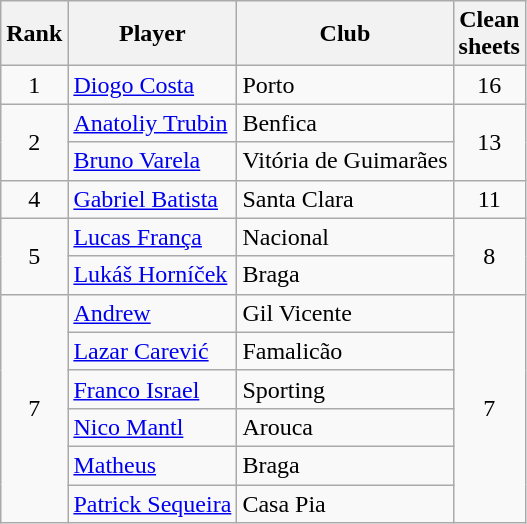<table class="wikitable" style="text-align:center">
<tr>
<th>Rank</th>
<th>Player</th>
<th>Club</th>
<th>Clean<br>sheets</th>
</tr>
<tr>
<td>1</td>
<td align="left"> <a href='#'>Diogo Costa</a></td>
<td align="left">Porto</td>
<td>16</td>
</tr>
<tr>
<td rowspan="2">2</td>
<td align="left"> <a href='#'>Anatoliy Trubin</a></td>
<td align="left">Benfica</td>
<td rowspan="2">13</td>
</tr>
<tr>
<td align="left"> <a href='#'>Bruno Varela</a></td>
<td align="left">Vitória de Guimarães</td>
</tr>
<tr>
<td>4</td>
<td align="left"> <a href='#'>Gabriel Batista</a></td>
<td align="left">Santa Clara</td>
<td>11</td>
</tr>
<tr>
<td rowspan="2">5</td>
<td align="left"> <a href='#'>Lucas França</a></td>
<td align="left">Nacional</td>
<td rowspan="2">8</td>
</tr>
<tr>
<td align="left"> <a href='#'>Lukáš Horníček</a></td>
<td align="left">Braga</td>
</tr>
<tr>
<td rowspan="6">7</td>
<td align="left"> <a href='#'>Andrew</a></td>
<td align="left">Gil Vicente</td>
<td rowspan="6">7</td>
</tr>
<tr>
<td align="left"> <a href='#'>Lazar Carević</a></td>
<td align="left">Famalicão</td>
</tr>
<tr>
<td align="left"> <a href='#'>Franco Israel</a></td>
<td align="left">Sporting</td>
</tr>
<tr>
<td align="left"> <a href='#'>Nico Mantl</a></td>
<td align="left">Arouca</td>
</tr>
<tr>
<td align="left"> <a href='#'>Matheus</a></td>
<td align="left">Braga</td>
</tr>
<tr>
<td align="left"> <a href='#'>Patrick Sequeira</a></td>
<td align="left">Casa Pia</td>
</tr>
</table>
